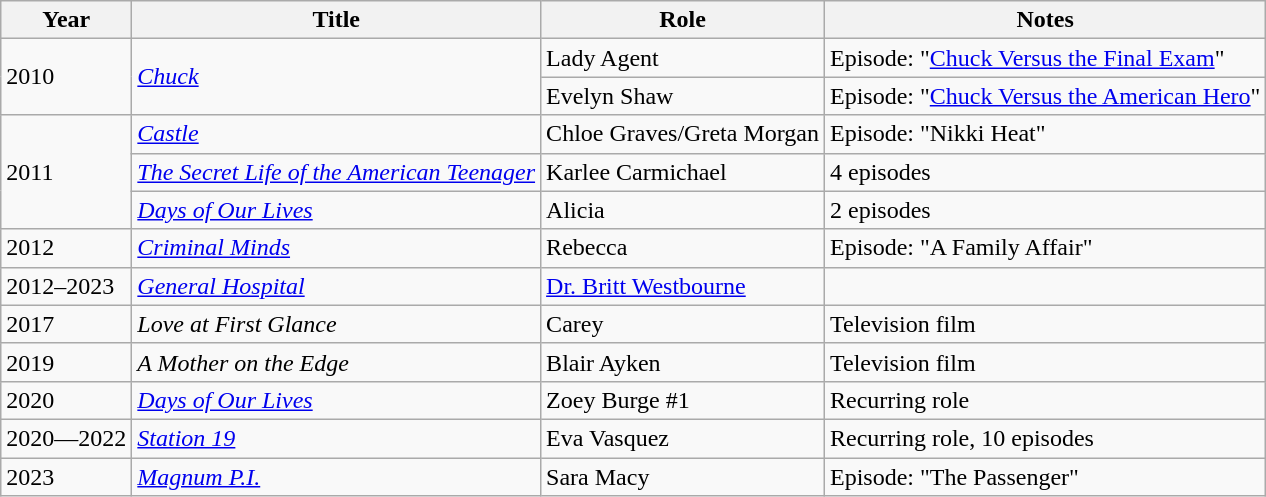<table class="wikitable sortable">
<tr>
<th>Year</th>
<th>Title</th>
<th>Role</th>
<th class="unsortable">Notes</th>
</tr>
<tr>
<td rowspan="2">2010</td>
<td rowspan="2"><em><a href='#'>Chuck</a></em></td>
<td>Lady Agent</td>
<td>Episode: "<a href='#'>Chuck Versus the Final Exam</a>"</td>
</tr>
<tr>
<td>Evelyn Shaw</td>
<td>Episode: "<a href='#'>Chuck Versus the American Hero</a>"</td>
</tr>
<tr>
<td rowspan="3">2011</td>
<td><em><a href='#'>Castle</a></em></td>
<td>Chloe Graves/Greta Morgan</td>
<td>Episode: "Nikki Heat"</td>
</tr>
<tr>
<td><em><a href='#'>The Secret Life of the American Teenager</a></em></td>
<td>Karlee Carmichael</td>
<td>4 episodes</td>
</tr>
<tr>
<td><em><a href='#'>Days of Our Lives</a></em></td>
<td>Alicia</td>
<td>2 episodes</td>
</tr>
<tr>
<td>2012</td>
<td><em><a href='#'>Criminal Minds</a></em></td>
<td>Rebecca</td>
<td>Episode: "A Family Affair"</td>
</tr>
<tr>
<td>2012–2023</td>
<td><em><a href='#'>General Hospital</a></em></td>
<td><a href='#'>Dr. Britt Westbourne</a></td>
<td></td>
</tr>
<tr>
<td>2017</td>
<td><em>Love at First Glance</em></td>
<td>Carey</td>
<td>Television film</td>
</tr>
<tr>
<td>2019</td>
<td><em>A Mother on the Edge</em></td>
<td>Blair Ayken</td>
<td>Television film</td>
</tr>
<tr>
<td>2020</td>
<td><em><a href='#'>Days of Our Lives</a></em></td>
<td>Zoey Burge #1</td>
<td>Recurring role</td>
</tr>
<tr>
<td>2020—2022</td>
<td><em><a href='#'>Station 19</a></em></td>
<td>Eva Vasquez</td>
<td>Recurring role, 10 episodes</td>
</tr>
<tr>
<td>2023</td>
<td><em><a href='#'>Magnum P.I.</a></em></td>
<td>Sara Macy</td>
<td>Episode: "The Passenger"</td>
</tr>
</table>
